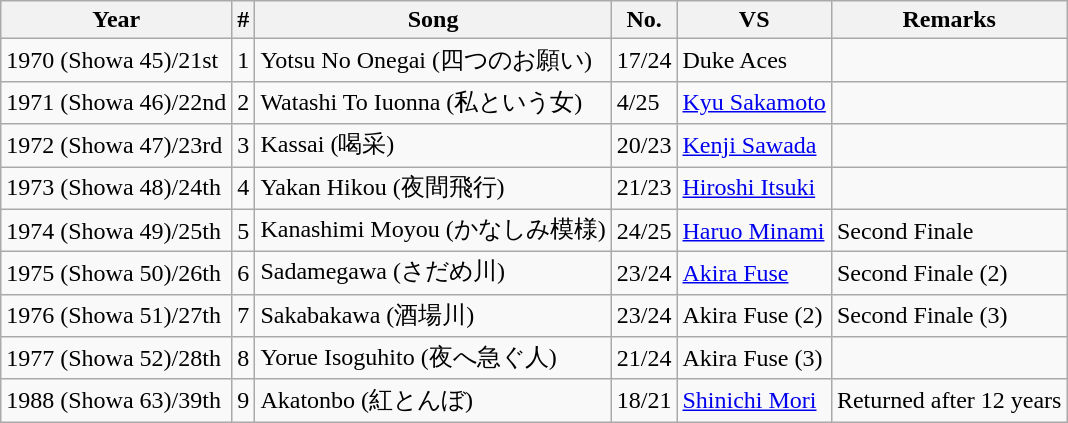<table class="wikitable">
<tr>
<th>Year</th>
<th>#</th>
<th>Song</th>
<th>No.</th>
<th>VS</th>
<th>Remarks</th>
</tr>
<tr>
<td>1970 (Showa 45)/21st</td>
<td>1</td>
<td>Yotsu No Onegai (四つのお願い)</td>
<td>17/24</td>
<td>Duke Aces</td>
<td></td>
</tr>
<tr>
<td>1971 (Showa 46)/22nd</td>
<td>2</td>
<td>Watashi To Iuonna (私という女)</td>
<td>4/25</td>
<td><a href='#'>Kyu Sakamoto</a></td>
<td></td>
</tr>
<tr>
<td>1972 (Showa 47)/23rd</td>
<td>3</td>
<td>Kassai (喝采)</td>
<td>20/23</td>
<td><a href='#'>Kenji Sawada</a></td>
<td></td>
</tr>
<tr>
<td>1973 (Showa 48)/24th</td>
<td>4</td>
<td>Yakan Hikou (夜間飛行)</td>
<td>21/23</td>
<td><a href='#'>Hiroshi Itsuki</a></td>
<td></td>
</tr>
<tr>
<td>1974 (Showa 49)/25th</td>
<td>5</td>
<td>Kanashimi Moyou (かなしみ模様)</td>
<td>24/25</td>
<td><a href='#'>Haruo Minami</a></td>
<td>Second Finale</td>
</tr>
<tr>
<td>1975 (Showa 50)/26th</td>
<td>6</td>
<td>Sadamegawa (さだめ川)</td>
<td>23/24</td>
<td><a href='#'>Akira Fuse</a></td>
<td>Second Finale (2)</td>
</tr>
<tr>
<td>1976 (Showa 51)/27th</td>
<td>7</td>
<td>Sakabakawa (酒場川)</td>
<td>23/24</td>
<td>Akira Fuse (2)</td>
<td>Second Finale (3)</td>
</tr>
<tr>
<td>1977 (Showa 52)/28th</td>
<td>8</td>
<td>Yorue Isoguhito (夜へ急ぐ人)</td>
<td>21/24</td>
<td>Akira Fuse (3)</td>
<td></td>
</tr>
<tr>
<td>1988 (Showa 63)/39th</td>
<td>9</td>
<td>Akatonbo (紅とんぼ)</td>
<td>18/21</td>
<td><a href='#'>Shinichi Mori</a></td>
<td>Returned after 12 years</td>
</tr>
</table>
